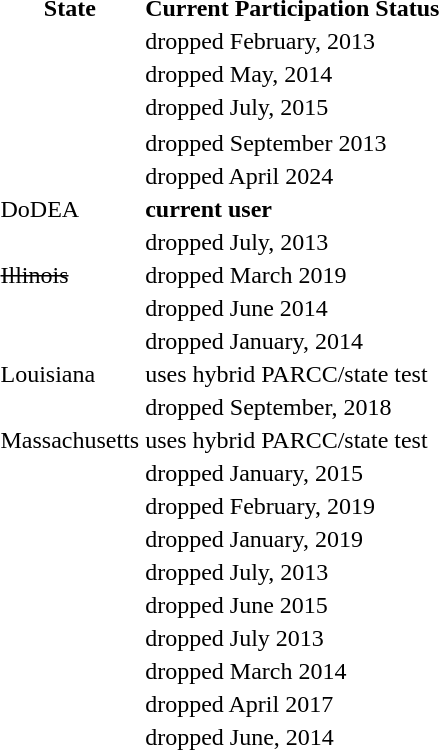<table>
<tr>
<th>State</th>
<th>Current Participation Status</th>
</tr>
<tr>
<td></td>
<td>dropped February, 2013</td>
</tr>
<tr>
<td></td>
<td>dropped May, 2014</td>
</tr>
<tr>
<td></td>
<td>dropped July, 2015</td>
</tr>
<tr>
</tr>
<tr>
<td></td>
<td>dropped September 2013</td>
</tr>
<tr>
<td></td>
<td>dropped April 2024</td>
</tr>
<tr>
<td>DoDEA</td>
<td><strong>current user</strong></td>
</tr>
<tr>
<td></td>
<td>dropped July, 2013</td>
</tr>
<tr>
<td><s>Illinois</s></td>
<td>dropped March 2019</td>
</tr>
<tr>
<td></td>
<td>dropped June 2014</td>
</tr>
<tr>
<td></td>
<td>dropped January, 2014</td>
</tr>
<tr>
<td>Louisiana</td>
<td>uses hybrid PARCC/state test</td>
</tr>
<tr>
<td></td>
<td>dropped September, 2018</td>
</tr>
<tr>
<td>Massachusetts</td>
<td>uses hybrid PARCC/state test</td>
</tr>
<tr>
<td></td>
<td>dropped January, 2015</td>
</tr>
<tr>
<td></td>
<td>dropped February, 2019</td>
</tr>
<tr>
<td></td>
<td>dropped January, 2019</td>
</tr>
<tr>
<td></td>
<td>dropped July, 2013</td>
</tr>
<tr>
<td></td>
<td>dropped June 2015</td>
</tr>
<tr>
<td></td>
<td>dropped July 2013</td>
</tr>
<tr>
<td></td>
<td>dropped March 2014</td>
</tr>
<tr>
<td></td>
<td>dropped April 2017</td>
</tr>
<tr>
<td></td>
<td>dropped June, 2014</td>
</tr>
</table>
